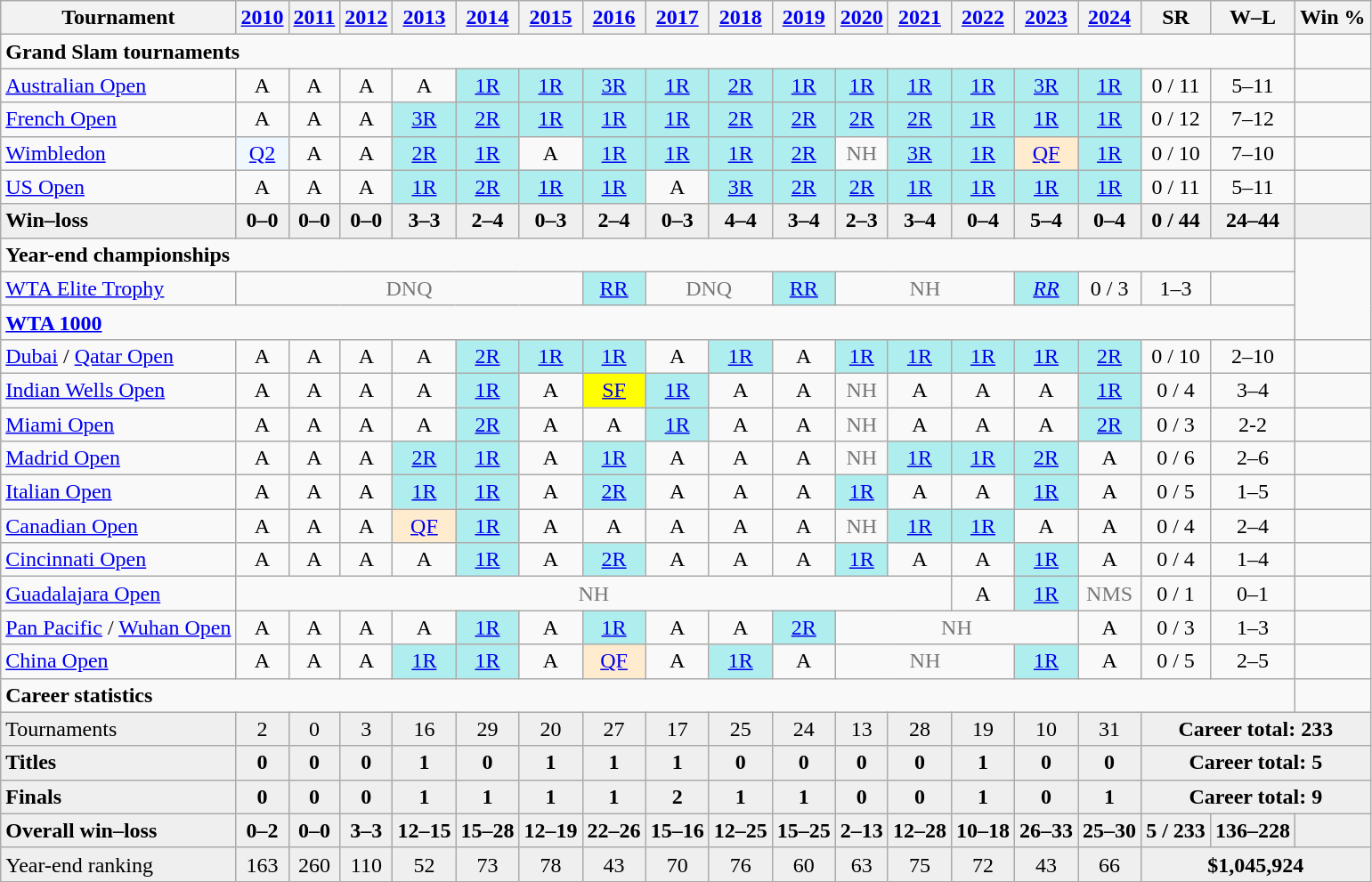<table class="wikitable" style=text-align:center>
<tr>
<th>Tournament</th>
<th><a href='#'>2010</a></th>
<th><a href='#'>2011</a></th>
<th><a href='#'>2012</a></th>
<th><a href='#'>2013</a></th>
<th><a href='#'>2014</a></th>
<th><a href='#'>2015</a></th>
<th><a href='#'>2016</a></th>
<th><a href='#'>2017</a></th>
<th><a href='#'>2018</a></th>
<th><a href='#'>2019</a></th>
<th><a href='#'>2020</a></th>
<th><a href='#'>2021</a></th>
<th><a href='#'>2022</a></th>
<th><a href='#'>2023</a></th>
<th><a href='#'>2024</a></th>
<th>SR</th>
<th>W–L</th>
<th>Win %</th>
</tr>
<tr>
<td colspan="18" align="left"><strong>Grand Slam tournaments</strong></td>
</tr>
<tr>
<td align="left"><a href='#'>Australian Open</a></td>
<td>A</td>
<td>A</td>
<td>A</td>
<td>A</td>
<td bgcolor="afeeee"><a href='#'>1R</a></td>
<td bgcolor="afeeee"><a href='#'>1R</a></td>
<td bgcolor="afeeee"><a href='#'>3R</a></td>
<td bgcolor="afeeee"><a href='#'>1R</a></td>
<td bgcolor="afeeee"><a href='#'>2R</a></td>
<td bgcolor="afeeee"><a href='#'>1R</a></td>
<td bgcolor="afeeee"><a href='#'>1R</a></td>
<td bgcolor="afeeee"><a href='#'>1R</a></td>
<td bgcolor="afeeee"><a href='#'>1R</a></td>
<td bgcolor="afeeee"><a href='#'>3R</a></td>
<td bgcolor="afeeee"><a href='#'>1R</a></td>
<td>0 / 11</td>
<td>5–11</td>
<td></td>
</tr>
<tr>
<td align="left"><a href='#'>French Open</a></td>
<td>A</td>
<td>A</td>
<td>A</td>
<td bgcolor="afeeee"><a href='#'>3R</a></td>
<td bgcolor="afeeee"><a href='#'>2R</a></td>
<td bgcolor="afeeee"><a href='#'>1R</a></td>
<td bgcolor="afeeee"><a href='#'>1R</a></td>
<td bgcolor="afeeee"><a href='#'>1R</a></td>
<td bgcolor="afeeee"><a href='#'>2R</a></td>
<td bgcolor="afeeee"><a href='#'>2R</a></td>
<td bgcolor="afeeee"><a href='#'>2R</a></td>
<td bgcolor="afeeee"><a href='#'>2R</a></td>
<td bgcolor=afeeee><a href='#'>1R</a></td>
<td bgcolor=afeeee><a href='#'>1R</a></td>
<td bgcolor=afeeee><a href='#'>1R</a></td>
<td>0 / 12</td>
<td>7–12</td>
<td></td>
</tr>
<tr>
<td align="left"><a href='#'>Wimbledon</a></td>
<td bgcolor="f0f8ff"><a href='#'>Q2</a></td>
<td>A</td>
<td>A</td>
<td bgcolor="afeeee"><a href='#'>2R</a></td>
<td bgcolor="afeeee"><a href='#'>1R</a></td>
<td>A</td>
<td bgcolor="afeeee"><a href='#'>1R</a></td>
<td bgcolor="afeeee"><a href='#'>1R</a></td>
<td bgcolor="afeeee"><a href='#'>1R</a></td>
<td bgcolor="afeeee"><a href='#'>2R</a></td>
<td style="color:#767676">NH</td>
<td bgcolor="afeeee"><a href='#'>3R</a></td>
<td bgcolor="afeeee"><a href='#'>1R</a></td>
<td bgcolor="ffebcd"><a href='#'>QF</a></td>
<td bgcolor="afeeee"><a href='#'>1R</a></td>
<td>0 / 10</td>
<td>7–10</td>
<td></td>
</tr>
<tr>
<td align="left"><a href='#'>US Open</a></td>
<td>A</td>
<td>A</td>
<td>A</td>
<td bgcolor="afeeee"><a href='#'>1R</a></td>
<td bgcolor="afeeee"><a href='#'>2R</a></td>
<td bgcolor="afeeee"><a href='#'>1R</a></td>
<td bgcolor="afeeee"><a href='#'>1R</a></td>
<td>A</td>
<td bgcolor="afeeee"><a href='#'>3R</a></td>
<td bgcolor="afeeee"><a href='#'>2R</a></td>
<td bgcolor="afeeee"><a href='#'>2R</a></td>
<td bgcolor="afeeee"><a href='#'>1R</a></td>
<td bgcolor="afeeee"><a href='#'>1R</a></td>
<td bgcolor="afeeee"><a href='#'>1R</a></td>
<td bgcolor="afeeee"><a href='#'>1R</a></td>
<td>0 / 11</td>
<td>5–11</td>
<td></td>
</tr>
<tr style="background:#efefef;font-weight:bold">
<td align="left">Win–loss</td>
<td>0–0</td>
<td>0–0</td>
<td>0–0</td>
<td>3–3</td>
<td>2–4</td>
<td>0–3</td>
<td>2–4</td>
<td>0–3</td>
<td>4–4</td>
<td>3–4</td>
<td>2–3</td>
<td>3–4</td>
<td>0–4</td>
<td>5–4</td>
<td>0–4</td>
<td>0 / 44</td>
<td>24–44</td>
<td></td>
</tr>
<tr>
<td colspan="18" align="left"><strong>Year-end championships</strong></td>
</tr>
<tr>
<td align="left"><a href='#'>WTA Elite Trophy</a></td>
<td colspan="6" style=color:#767676>DNQ</td>
<td bgcolor="afeeee"><a href='#'>RR</a></td>
<td colspan="2" style=color:#767676>DNQ</td>
<td bgcolor="afeeee"><a href='#'>RR</a></td>
<td colspan="3" style=color:#767676>NH</td>
<td bgcolor="afeeee"><em><a href='#'>RR</a></em></td>
<td>0 / 3</td>
<td>1–3</td>
<td></td>
</tr>
<tr>
<td colspan="18" align="left"><strong><a href='#'>WTA 1000</a></strong></td>
</tr>
<tr>
<td align=left><a href='#'>Dubai</a> / <a href='#'>Qatar Open</a></td>
<td>A</td>
<td>A</td>
<td>A</td>
<td>A</td>
<td bgcolor="afeeee"><a href='#'>2R</a></td>
<td bgcolor="afeeee"><a href='#'>1R</a></td>
<td bgcolor="afeeee"><a href='#'>1R</a></td>
<td>A</td>
<td bgcolor="afeeee"><a href='#'>1R</a></td>
<td>A</td>
<td bgcolor="afeeee"><a href='#'>1R</a></td>
<td bgcolor="afeeee"><a href='#'>1R</a></td>
<td bgcolor="afeeee"><a href='#'>1R</a></td>
<td bgcolor="afeeee"><a href='#'>1R</a></td>
<td bgcolor="afeeee"><a href='#'>2R</a></td>
<td>0 / 10</td>
<td>2–10</td>
<td></td>
</tr>
<tr>
<td align="left"><a href='#'>Indian Wells Open</a></td>
<td>A</td>
<td>A</td>
<td>A</td>
<td>A</td>
<td bgcolor="afeeee"><a href='#'>1R</a></td>
<td>A</td>
<td bgcolor="yellow"><a href='#'>SF</a></td>
<td bgcolor="afeeee"><a href='#'>1R</a></td>
<td>A</td>
<td>A</td>
<td style="color:#767676">NH</td>
<td>A</td>
<td>A</td>
<td>A</td>
<td bgcolor="afeeee"><a href='#'>1R</a></td>
<td>0 / 4</td>
<td>3–4</td>
<td></td>
</tr>
<tr>
<td align="left"><a href='#'>Miami Open</a></td>
<td>A</td>
<td>A</td>
<td>A</td>
<td>A</td>
<td bgcolor="afeeee"><a href='#'>2R</a></td>
<td>A</td>
<td>A</td>
<td bgcolor="afeeee"><a href='#'>1R</a></td>
<td>A</td>
<td>A</td>
<td style="color:#767676">NH</td>
<td>A</td>
<td>A</td>
<td>A</td>
<td bgcolor="afeeee"><a href='#'>2R</a></td>
<td>0 / 3</td>
<td>2-2</td>
<td></td>
</tr>
<tr>
<td align="left"><a href='#'>Madrid Open</a></td>
<td>A</td>
<td>A</td>
<td>A</td>
<td bgcolor="afeeee"><a href='#'>2R</a></td>
<td bgcolor="afeeee"><a href='#'>1R</a></td>
<td>A</td>
<td bgcolor="afeeee"><a href='#'>1R</a></td>
<td>A</td>
<td>A</td>
<td>A</td>
<td style="color:#767676">NH</td>
<td bgcolor="afeeee"><a href='#'>1R</a></td>
<td bgcolor="afeeee"><a href='#'>1R</a></td>
<td bgcolor="afeeee"><a href='#'>2R</a></td>
<td>A</td>
<td>0 / 6</td>
<td>2–6</td>
<td></td>
</tr>
<tr>
<td align="left"><a href='#'>Italian Open</a></td>
<td>A</td>
<td>A</td>
<td>A</td>
<td bgcolor="afeeee"><a href='#'>1R</a></td>
<td bgcolor="afeeee"><a href='#'>1R</a></td>
<td>A</td>
<td bgcolor="afeeee"><a href='#'>2R</a></td>
<td>A</td>
<td>A</td>
<td>A</td>
<td bgcolor="afeeee"><a href='#'>1R</a></td>
<td>A</td>
<td>A</td>
<td bgcolor="afeeee"><a href='#'>1R</a></td>
<td>A</td>
<td>0 / 5</td>
<td>1–5</td>
<td></td>
</tr>
<tr>
<td align="left"><a href='#'>Canadian Open</a></td>
<td>A</td>
<td>A</td>
<td>A</td>
<td bgcolor="ffebcd"><a href='#'>QF</a></td>
<td bgcolor="afeeee"><a href='#'>1R</a></td>
<td>A</td>
<td>A</td>
<td>A</td>
<td>A</td>
<td>A</td>
<td style="color:#767676">NH</td>
<td bgcolor="afeeee"><a href='#'>1R</a></td>
<td bgcolor="afeeee"><a href='#'>1R</a></td>
<td>A</td>
<td>A</td>
<td>0 / 4</td>
<td>2–4</td>
<td></td>
</tr>
<tr>
<td align="left"><a href='#'>Cincinnati Open</a></td>
<td>A</td>
<td>A</td>
<td>A</td>
<td>A</td>
<td bgcolor="afeeee"><a href='#'>1R</a></td>
<td>A</td>
<td bgcolor="afeeee"><a href='#'>2R</a></td>
<td>A</td>
<td>A</td>
<td>A</td>
<td bgcolor="afeeee"><a href='#'>1R</a></td>
<td>A</td>
<td>A</td>
<td bgcolor="afeeee"><a href='#'>1R</a></td>
<td>A</td>
<td>0 / 4</td>
<td>1–4</td>
<td></td>
</tr>
<tr>
<td align="left"><a href='#'> Guadalajara Open</a></td>
<td colspan="12" style="color:#767676">NH</td>
<td>A</td>
<td bgcolor="afeeee"><a href='#'>1R</a></td>
<td style="color:#767676">NMS</td>
<td>0 / 1</td>
<td>0–1</td>
<td></td>
</tr>
<tr>
<td align="left"><a href='#'>Pan Pacific</a> / <a href='#'>Wuhan Open</a></td>
<td>A</td>
<td>A</td>
<td>A</td>
<td>A</td>
<td bgcolor="afeeee"><a href='#'>1R</a></td>
<td>A</td>
<td bgcolor="afeeee"><a href='#'>1R</a></td>
<td>A</td>
<td>A</td>
<td bgcolor="afeeee"><a href='#'>2R</a></td>
<td colspan="4" style="color:#767676">NH</td>
<td>A</td>
<td>0 / 3</td>
<td>1–3</td>
<td></td>
</tr>
<tr>
<td align="left"><a href='#'>China Open</a></td>
<td>A</td>
<td>A</td>
<td>A</td>
<td bgcolor="afeeee"><a href='#'>1R</a></td>
<td bgcolor="afeeee"><a href='#'>1R</a></td>
<td>A</td>
<td bgcolor="ffebcd"><a href='#'>QF</a></td>
<td>A</td>
<td bgcolor="afeeee"><a href='#'>1R</a></td>
<td>A</td>
<td colspan="3" style="color:#767676">NH</td>
<td bgcolor="afeeee"><a href='#'>1R</a></td>
<td>A</td>
<td>0 / 5</td>
<td>2–5</td>
<td></td>
</tr>
<tr>
<td colspan="18" align="left"><strong>Career statistics</strong></td>
</tr>
<tr bgcolor=efefef>
<td align=left>Tournaments</td>
<td>2</td>
<td>0</td>
<td>3</td>
<td>16</td>
<td>29</td>
<td>20</td>
<td>27</td>
<td>17</td>
<td>25</td>
<td>24</td>
<td>13</td>
<td>28</td>
<td>19</td>
<td>10</td>
<td>31</td>
<td colspan="3"><strong>Career total: 233</strong></td>
</tr>
<tr style="background:#efefef;font-weight:bold">
<td align=left>Titles</td>
<td>0</td>
<td>0</td>
<td>0</td>
<td>1</td>
<td>0</td>
<td>1</td>
<td>1</td>
<td>1</td>
<td>0</td>
<td>0</td>
<td>0</td>
<td>0</td>
<td>1</td>
<td>0</td>
<td>0</td>
<td colspan="3">Career total: 5</td>
</tr>
<tr style="background:#efefef;font-weight:bold">
<td align=left>Finals</td>
<td>0</td>
<td>0</td>
<td>0</td>
<td>1</td>
<td>1</td>
<td>1</td>
<td>1</td>
<td>2</td>
<td>1</td>
<td>1</td>
<td>0</td>
<td>0</td>
<td>1</td>
<td>0</td>
<td>1</td>
<td colspan="3">Career total: 9</td>
</tr>
<tr style="background:#efefef;font-weight:bold">
<td align="left">Overall win–loss</td>
<td>0–2</td>
<td>0–0</td>
<td>3–3</td>
<td>12–15</td>
<td>15–28</td>
<td>12–19</td>
<td>22–26</td>
<td>15–16</td>
<td>12–25</td>
<td>15–25</td>
<td>2–13</td>
<td>12–28</td>
<td>10–18</td>
<td>26–33</td>
<td>25–30</td>
<td>5 / 233</td>
<td>136–228</td>
<td></td>
</tr>
<tr bgcolor=efefef>
<td align=left>Year-end ranking</td>
<td>163</td>
<td>260</td>
<td>110</td>
<td>52</td>
<td>73</td>
<td>78</td>
<td>43</td>
<td>70</td>
<td>76</td>
<td>60</td>
<td>63</td>
<td>75</td>
<td>72</td>
<td>43</td>
<td>66</td>
<td colspan="3"><strong>$1,045,924</strong></td>
</tr>
</table>
